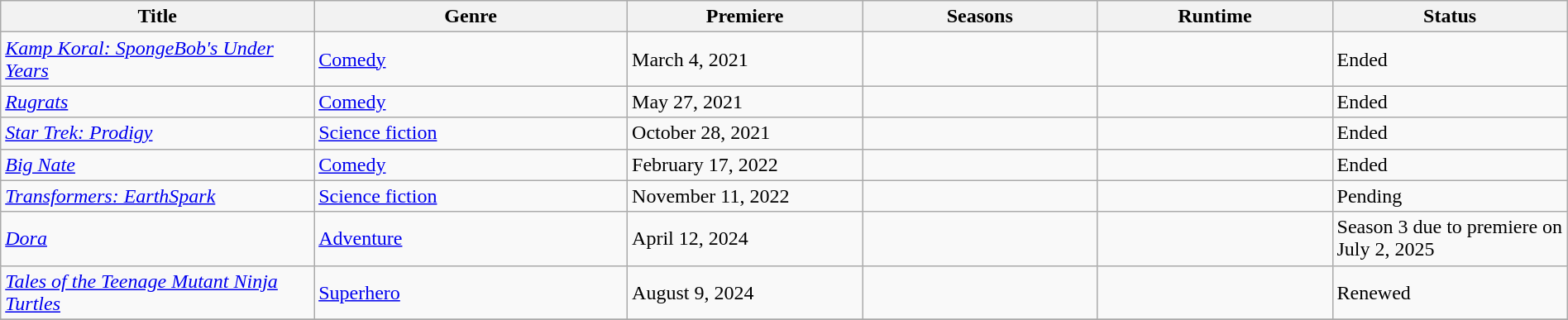<table class="wikitable sortable" style="width:100%;">
<tr>
<th style="width:20%;">Title</th>
<th style="width:20%;">Genre</th>
<th style="width:15%;">Premiere</th>
<th style="width:15%;">Seasons</th>
<th style="width:15%;">Runtime</th>
<th style="width:15%;">Status</th>
</tr>
<tr>
<td><em><a href='#'>Kamp Koral: SpongeBob's Under Years</a></em></td>
<td><a href='#'>Comedy</a></td>
<td>March 4, 2021</td>
<td></td>
<td></td>
<td>Ended</td>
</tr>
<tr>
<td><em><a href='#'>Rugrats</a></em></td>
<td><a href='#'>Comedy</a></td>
<td>May 27, 2021</td>
<td></td>
<td></td>
<td>Ended</td>
</tr>
<tr>
<td><em><a href='#'>Star Trek: Prodigy</a></em></td>
<td><a href='#'>Science fiction</a></td>
<td>October 28, 2021</td>
<td></td>
<td></td>
<td>Ended</td>
</tr>
<tr>
<td><em><a href='#'>Big Nate</a></em></td>
<td><a href='#'>Comedy</a></td>
<td>February 17, 2022</td>
<td></td>
<td></td>
<td>Ended</td>
</tr>
<tr>
<td><em><a href='#'>Transformers: EarthSpark</a></em></td>
<td><a href='#'>Science fiction</a></td>
<td>November 11, 2022</td>
<td></td>
<td></td>
<td>Pending</td>
</tr>
<tr>
<td><em><a href='#'>Dora</a></em></td>
<td><a href='#'>Adventure</a></td>
<td>April 12, 2024</td>
<td></td>
<td></td>
<td>Season 3 due to premiere on July 2, 2025</td>
</tr>
<tr>
<td><em><a href='#'>Tales of the Teenage Mutant Ninja Turtles</a></em></td>
<td><a href='#'>Superhero</a></td>
<td>August 9, 2024</td>
<td></td>
<td></td>
<td>Renewed</td>
</tr>
<tr>
</tr>
</table>
